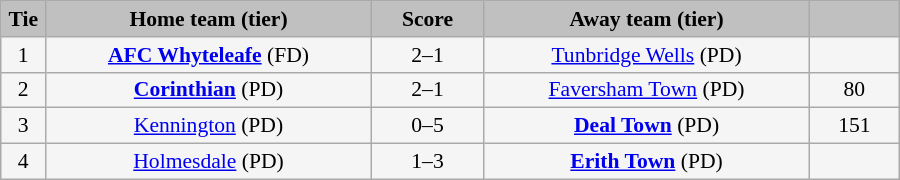<table class="wikitable" style="width: 600px; background:WhiteSmoke; text-align:center; font-size:90%">
<tr>
<td scope="col" style="width:  5.00%; background:silver;"><strong>Tie</strong></td>
<td scope="col" style="width: 36.25%; background:silver;"><strong>Home team (tier)</strong></td>
<td scope="col" style="width: 12.50%; background:silver;"><strong>Score</strong></td>
<td scope="col" style="width: 36.25%; background:silver;"><strong>Away team (tier)</strong></td>
<td scope="col" style="width: 10.00%; background:silver;"><strong></strong></td>
</tr>
<tr>
<td>1</td>
<td><strong><a href='#'>AFC Whyteleafe</a></strong> (FD)</td>
<td>2–1</td>
<td><a href='#'>Tunbridge Wells</a> (PD)</td>
<td></td>
</tr>
<tr>
<td>2</td>
<td><strong><a href='#'>Corinthian</a></strong> (PD)</td>
<td>2–1</td>
<td><a href='#'>Faversham Town</a> (PD)</td>
<td>80</td>
</tr>
<tr>
<td>3</td>
<td><a href='#'>Kennington</a> (PD)</td>
<td>0–5</td>
<td><strong><a href='#'>Deal Town</a></strong> (PD)</td>
<td>151</td>
</tr>
<tr>
<td>4</td>
<td><a href='#'>Holmesdale</a> (PD)</td>
<td>1–3</td>
<td><strong><a href='#'>Erith Town</a></strong> (PD)</td>
<td></td>
</tr>
</table>
